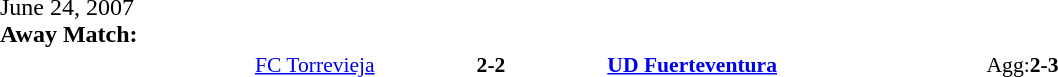<table width=100% cellspacing=1>
<tr>
<th width=20%></th>
<th width=12%></th>
<th width=20%></th>
<th></th>
</tr>
<tr>
<td>June 24, 2007<br><strong>Away Match:</strong></td>
</tr>
<tr style=font-size:90%>
<td align=right><a href='#'>FC Torrevieja</a></td>
<td align=center><strong>2-2</strong></td>
<td><strong><a href='#'>UD Fuerteventura</a></strong></td>
<td>Agg:<strong>2-3</strong></td>
</tr>
</table>
